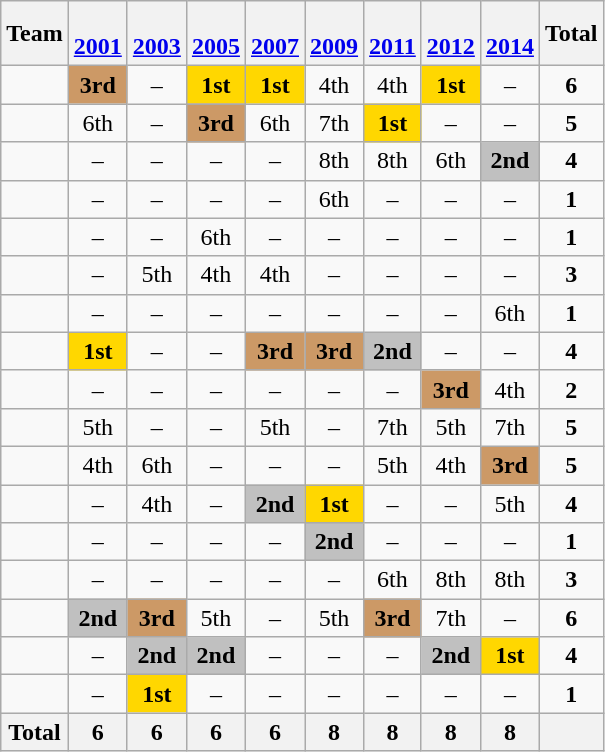<table class=wikitable style="text-align:center">
<tr>
<th>Team</th>
<th><br><a href='#'>2001</a></th>
<th><br><a href='#'>2003</a></th>
<th><br><a href='#'>2005</a></th>
<th><br><a href='#'>2007</a></th>
<th><br><a href='#'>2009</a></th>
<th><br><a href='#'>2011</a></th>
<th><br><a href='#'>2012</a></th>
<th><br><a href='#'>2014</a></th>
<th>Total</th>
</tr>
<tr>
<td align=left></td>
<td bgcolor=cc9966><strong>3rd</strong></td>
<td>–</td>
<td bgcolor=gold><strong>1st</strong></td>
<td bgcolor=gold><strong>1st</strong></td>
<td>4th</td>
<td>4th</td>
<td bgcolor=gold><strong>1st</strong></td>
<td>–</td>
<td><strong>6</strong></td>
</tr>
<tr>
<td align=left></td>
<td>6th</td>
<td>–</td>
<td bgcolor=cc9966><strong>3rd</strong></td>
<td>6th</td>
<td>7th</td>
<td bgcolor=gold><strong>1st</strong></td>
<td>–</td>
<td>–</td>
<td><strong>5</strong></td>
</tr>
<tr>
<td align=left></td>
<td>–</td>
<td>–</td>
<td>–</td>
<td>–</td>
<td>8th</td>
<td>8th</td>
<td>6th</td>
<td bgcolor=silver><strong>2nd</strong></td>
<td><strong>4</strong></td>
</tr>
<tr>
<td align=left></td>
<td>–</td>
<td>–</td>
<td>–</td>
<td>–</td>
<td>6th</td>
<td>–</td>
<td>–</td>
<td>–</td>
<td><strong>1</strong></td>
</tr>
<tr>
<td align=left></td>
<td>–</td>
<td>–</td>
<td>6th</td>
<td>–</td>
<td>–</td>
<td>–</td>
<td>–</td>
<td>–</td>
<td><strong>1</strong></td>
</tr>
<tr>
<td align=left></td>
<td>–</td>
<td>5th</td>
<td>4th</td>
<td>4th</td>
<td>–</td>
<td>–</td>
<td>–</td>
<td>–</td>
<td><strong>3</strong></td>
</tr>
<tr>
<td align=left></td>
<td>–</td>
<td>–</td>
<td>–</td>
<td>–</td>
<td>–</td>
<td>–</td>
<td>–</td>
<td>6th</td>
<td><strong>1</strong></td>
</tr>
<tr>
<td align=left></td>
<td bgcolor=gold><strong>1st</strong></td>
<td>–</td>
<td>–</td>
<td bgcolor=cc9966><strong>3rd</strong></td>
<td bgcolor=cc9966><strong>3rd</strong></td>
<td bgcolor=silver><strong>2nd</strong></td>
<td>–</td>
<td>–</td>
<td><strong>4</strong></td>
</tr>
<tr>
<td align=left></td>
<td>–</td>
<td>–</td>
<td>–</td>
<td>–</td>
<td>–</td>
<td>–</td>
<td bgcolor=cc9966><strong>3rd</strong></td>
<td>4th</td>
<td><strong>2</strong></td>
</tr>
<tr>
<td align=left></td>
<td>5th</td>
<td>–</td>
<td>–</td>
<td>5th</td>
<td>–</td>
<td>7th</td>
<td>5th</td>
<td>7th</td>
<td><strong>5</strong></td>
</tr>
<tr>
<td align=left></td>
<td>4th</td>
<td>6th</td>
<td>–</td>
<td>–</td>
<td>–</td>
<td>5th</td>
<td>4th</td>
<td bgcolor=cc9966><strong>3rd</strong></td>
<td><strong>5</strong></td>
</tr>
<tr>
<td align=left></td>
<td>–</td>
<td>4th</td>
<td>–</td>
<td bgcolor=silver><strong>2nd</strong></td>
<td bgcolor=gold><strong>1st</strong></td>
<td>–</td>
<td>–</td>
<td>5th</td>
<td><strong>4</strong></td>
</tr>
<tr>
<td align=left></td>
<td>–</td>
<td>–</td>
<td>–</td>
<td>–</td>
<td bgcolor=silver><strong>2nd</strong></td>
<td>–</td>
<td>–</td>
<td>–</td>
<td><strong>1</strong></td>
</tr>
<tr>
<td align=left></td>
<td>–</td>
<td>–</td>
<td>–</td>
<td>–</td>
<td>–</td>
<td>6th</td>
<td>8th</td>
<td>8th</td>
<td><strong>3</strong></td>
</tr>
<tr>
<td align=left></td>
<td bgcolor=silver><strong>2nd</strong></td>
<td bgcolor=cc9966><strong>3rd</strong></td>
<td>5th</td>
<td>–</td>
<td>5th</td>
<td bgcolor=cc9966><strong>3rd</strong></td>
<td>7th</td>
<td>–</td>
<td><strong>6</strong></td>
</tr>
<tr>
<td align=left></td>
<td>–</td>
<td bgcolor=silver><strong>2nd</strong></td>
<td bgcolor=silver><strong>2nd</strong></td>
<td>–</td>
<td>–</td>
<td>–</td>
<td bgcolor=silver><strong>2nd</strong></td>
<td bgcolor=gold><strong>1st</strong></td>
<td><strong>4</strong></td>
</tr>
<tr>
<td align=left></td>
<td>–</td>
<td bgcolor=gold><strong>1st</strong></td>
<td>–</td>
<td>–</td>
<td>–</td>
<td>–</td>
<td>–</td>
<td>–</td>
<td><strong>1</strong></td>
</tr>
<tr>
<th>Total</th>
<th>6</th>
<th>6</th>
<th>6</th>
<th>6</th>
<th>8</th>
<th>8</th>
<th>8</th>
<th>8</th>
<th></th>
</tr>
</table>
